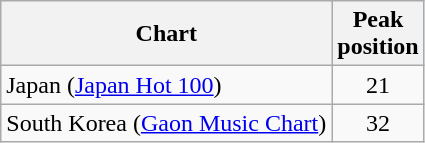<table class="wikitable">
<tr bgcolor="#ebf5ff">
<th align="left">Chart</th>
<th align="left">Peak<br>position</th>
</tr>
<tr>
<td align="left">Japan (<a href='#'>Japan Hot 100</a>)</td>
<td align="center">21</td>
</tr>
<tr>
<td align="left">South Korea (<a href='#'>Gaon Music Chart</a>)</td>
<td align="center">32</td>
</tr>
</table>
